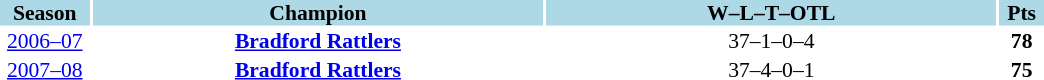<table cellpadding="0" width="700px" style="font-size: 90%;">
<tr align="center">
<th style="background: #ADD8E6;" width="60"><strong>Season</strong></th>
<th style="background: #ADD8E6;" width="305"><strong>Champion</strong></th>
<th style="background: #ADD8E6;" width="305"><strong>W–L–T–OTL</strong></th>
<th style="background: #ADD8E6;" width="30"><strong>Pts</strong></th>
</tr>
<tr align="center">
<td><a href='#'>2006–07</a></td>
<td><strong><a href='#'>Bradford Rattlers</a></strong></td>
<td>37–1–0–4</td>
<td><strong>78</strong></td>
</tr>
<tr align="center">
<td><a href='#'>2007–08</a></td>
<td><strong><a href='#'>Bradford Rattlers</a></strong></td>
<td>37–4–0–1</td>
<td><strong>75</strong></td>
</tr>
</table>
